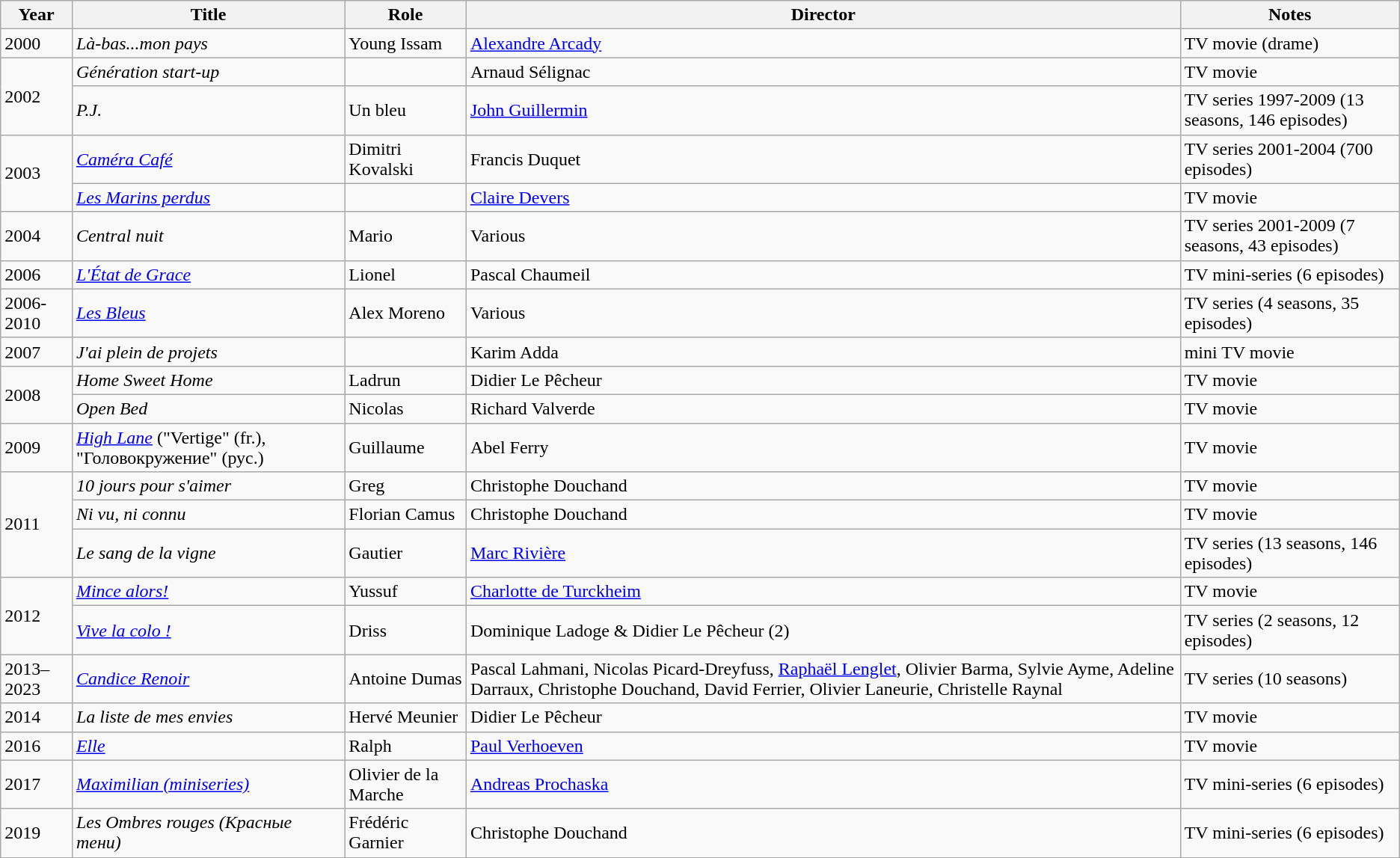<table class="wikitable sortable">
<tr>
<th>Year</th>
<th>Title</th>
<th>Role</th>
<th>Director</th>
<th class="unsortable">Notes</th>
</tr>
<tr>
<td rowspan=1>2000</td>
<td><em>Là-bas...mon pays</em></td>
<td>Young Issam</td>
<td><a href='#'>Alexandre Arcady</a></td>
<td>TV movie (drame)</td>
</tr>
<tr>
<td rowspan=2>2002</td>
<td><em>Génération start-up</em></td>
<td></td>
<td>Arnaud Sélignac</td>
<td>TV movie</td>
</tr>
<tr>
<td><em>P.J.</em></td>
<td>Un bleu</td>
<td><a href='#'>John Guillermin</a></td>
<td>TV series 1997-2009 (13 seasons, 146 episodes)</td>
</tr>
<tr>
<td rowspan=2>2003</td>
<td><em><a href='#'>Caméra Café</a></em></td>
<td>Dimitri Kovalski</td>
<td>Francis Duquet</td>
<td>TV series 2001-2004 (700 episodes)</td>
</tr>
<tr>
<td><em><a href='#'>Les Marins perdus</a></em></td>
<td></td>
<td><a href='#'>Claire Devers</a></td>
<td>TV movie</td>
</tr>
<tr>
<td rowspan=1>2004</td>
<td><em>Central nuit</em></td>
<td>Mario</td>
<td>Various</td>
<td>TV series 2001-2009 (7 seasons, 43 episodes)</td>
</tr>
<tr>
<td rowspan=1>2006</td>
<td><em><a href='#'>L'État de Grace</a></em></td>
<td>Lionel</td>
<td>Pascal Chaumeil</td>
<td>TV mini-series (6 episodes)</td>
</tr>
<tr>
<td rowspan=1>2006-2010</td>
<td><em><a href='#'>Les Bleus</a></em></td>
<td>Alex Moreno</td>
<td>Various</td>
<td>TV series (4 seasons, 35 episodes)</td>
</tr>
<tr>
<td rowspan=1>2007</td>
<td><em>J'ai plein de projets</em></td>
<td></td>
<td>Karim Adda</td>
<td>mini TV movie</td>
</tr>
<tr>
<td rowspan=2>2008</td>
<td><em>Home Sweet Home</em></td>
<td>Ladrun</td>
<td>Didier Le Pêcheur</td>
<td>TV movie</td>
</tr>
<tr>
<td><em>Open Bed</em></td>
<td>Nicolas</td>
<td>Richard Valverde</td>
<td>TV movie</td>
</tr>
<tr>
<td rowspan=1>2009</td>
<td><em><a href='#'>High Lane</a></em> ("Vertige" (fr.), "Головокружение" (рус.)</td>
<td>Guillaume</td>
<td>Abel Ferry</td>
<td>TV movie</td>
</tr>
<tr>
<td rowspan=3>2011</td>
<td><em>10 jours pour s'aimer</em></td>
<td>Greg</td>
<td>Christophe Douchand</td>
<td>TV movie</td>
</tr>
<tr>
<td><em>Ni vu, ni connu</em></td>
<td>Florian Camus</td>
<td>Christophe Douchand</td>
<td>TV movie</td>
</tr>
<tr>
<td><em>Le sang de la vigne</em></td>
<td>Gautier</td>
<td><a href='#'>Marc Rivière</a></td>
<td>TV series (13 seasons, 146 episodes)</td>
</tr>
<tr>
<td rowspan=2>2012</td>
<td><em><a href='#'>Mince alors!</a></em></td>
<td>Yussuf</td>
<td><a href='#'>Charlotte de Turckheim</a></td>
<td>TV movie</td>
</tr>
<tr>
<td><em><a href='#'>Vive la colo !</a></em></td>
<td>Driss</td>
<td>Dominique Ladoge & Didier Le Pêcheur (2)</td>
<td>TV series (2 seasons, 12 episodes)</td>
</tr>
<tr>
<td rowspan=1>2013–2023</td>
<td><em><a href='#'>Candice Renoir</a></em></td>
<td>Antoine Dumas</td>
<td>Pascal Lahmani, Nicolas Picard-Dreyfuss, <a href='#'>Raphaël Lenglet</a>, Olivier Barma, Sylvie Ayme, Adeline Darraux, Christophe Douchand, David Ferrier, Olivier Laneurie, Christelle Raynal</td>
<td>TV series (10 seasons)</td>
</tr>
<tr>
<td rowspan=1>2014</td>
<td><em>La liste de mes envies</em></td>
<td>Hervé Meunier</td>
<td>Didier Le Pêcheur</td>
<td>TV movie</td>
</tr>
<tr>
<td rowspan=1>2016</td>
<td><em><a href='#'>Elle</a></em></td>
<td>Ralph</td>
<td><a href='#'>Paul Verhoeven</a></td>
<td>TV movie</td>
</tr>
<tr>
<td rowspan=1>2017</td>
<td><em><a href='#'>Maximilian (miniseries)</a></em></td>
<td>Olivier de la Marche</td>
<td><a href='#'>Andreas Prochaska</a></td>
<td>TV mini-series (6 episodes)</td>
</tr>
<tr>
<td rowspan=1>2019</td>
<td><em>Les Ombres rouges (Красные тени)</em></td>
<td>Frédéric Garnier</td>
<td>Christophe Douchand</td>
<td>TV mini-series (6 episodes)</td>
</tr>
<tr>
</tr>
</table>
